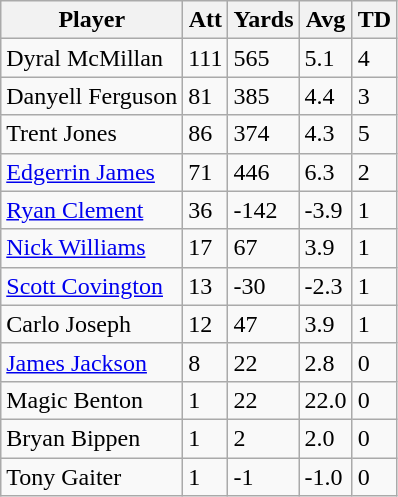<table class="wikitable">
<tr>
<th>Player</th>
<th>Att</th>
<th>Yards</th>
<th>Avg</th>
<th>TD</th>
</tr>
<tr>
<td>Dyral McMillan</td>
<td>111</td>
<td>565</td>
<td>5.1</td>
<td>4</td>
</tr>
<tr>
<td>Danyell Ferguson</td>
<td>81</td>
<td>385</td>
<td>4.4</td>
<td>3</td>
</tr>
<tr>
<td>Trent Jones</td>
<td>86</td>
<td>374</td>
<td>4.3</td>
<td>5</td>
</tr>
<tr>
<td><a href='#'>Edgerrin James</a></td>
<td>71</td>
<td>446</td>
<td>6.3</td>
<td>2</td>
</tr>
<tr>
<td><a href='#'>Ryan Clement</a></td>
<td>36</td>
<td>-142</td>
<td>-3.9</td>
<td>1</td>
</tr>
<tr>
<td><a href='#'>Nick Williams</a></td>
<td>17</td>
<td>67</td>
<td>3.9</td>
<td>1</td>
</tr>
<tr>
<td><a href='#'>Scott Covington</a></td>
<td>13</td>
<td>-30</td>
<td>-2.3</td>
<td>1</td>
</tr>
<tr>
<td>Carlo Joseph</td>
<td>12</td>
<td>47</td>
<td>3.9</td>
<td>1</td>
</tr>
<tr>
<td><a href='#'>James Jackson</a></td>
<td>8</td>
<td>22</td>
<td>2.8</td>
<td>0</td>
</tr>
<tr>
<td>Magic Benton</td>
<td>1</td>
<td>22</td>
<td>22.0</td>
<td>0</td>
</tr>
<tr>
<td>Bryan Bippen</td>
<td>1</td>
<td>2</td>
<td>2.0</td>
<td>0</td>
</tr>
<tr>
<td>Tony Gaiter</td>
<td>1</td>
<td>-1</td>
<td>-1.0</td>
<td>0</td>
</tr>
</table>
